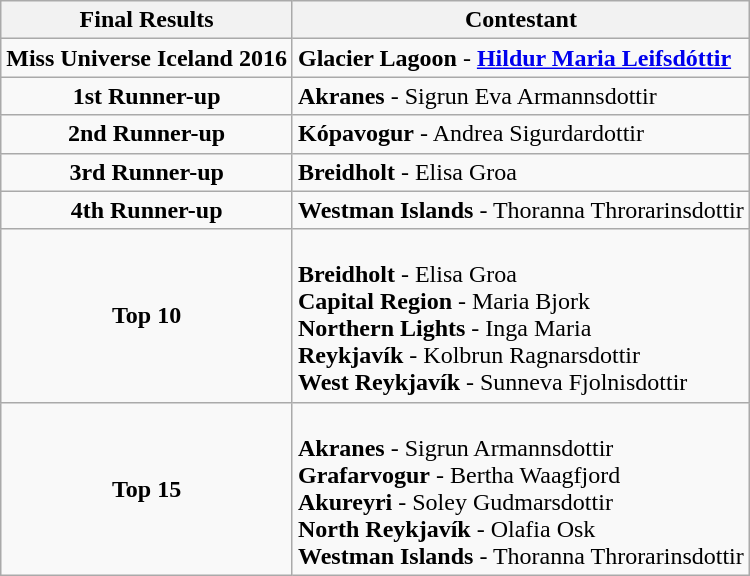<table class="wikitable" border="1">
<tr>
<th>Final Results</th>
<th>Contestant</th>
</tr>
<tr>
<td style="text-align:center;"><strong>Miss Universe Iceland 2016</strong></td>
<td><strong>Glacier Lagoon</strong> - <strong><a href='#'>Hildur Maria Leifsdóttir</a></strong></td>
</tr>
<tr>
<td style="text-align:center;"><strong>1st Runner-up</strong></td>
<td><strong>Akranes</strong> - Sigrun Eva Armannsdottir</td>
</tr>
<tr>
<td style="text-align:center;"><strong>2nd Runner-up</strong></td>
<td><strong>Kópavogur</strong> - Andrea Sigurdardottir</td>
</tr>
<tr>
<td style="text-align:center;"><strong>3rd Runner-up</strong></td>
<td><strong>Breidholt</strong> - Elisa Groa</td>
</tr>
<tr>
<td style="text-align:center;"><strong>4th Runner-up</strong></td>
<td><strong>Westman Islands</strong> - Thoranna Throrarinsdottir</td>
</tr>
<tr>
<td style="text-align:center;"><strong>Top 10</strong></td>
<td><br><strong>Breidholt</strong> - Elisa Groa <br>
<strong>Capital Region</strong> - Maria Bjork <br>
<strong>Northern Lights</strong> - Inga Maria <br>
<strong>Reykjavík</strong> - Kolbrun Ragnarsdottir <br>
<strong>West Reykjavík</strong> - Sunneva Fjolnisdottir <br></td>
</tr>
<tr>
<td style="text-align:center;"><strong>Top 15</strong></td>
<td><br><strong>Akranes</strong> - Sigrun Armannsdottir <br>
<strong>Grafarvogur</strong> - Bertha Waagfjord <br>
<strong>Akureyri</strong> - Soley Gudmarsdottir <br>
<strong>North Reykjavík</strong> - Olafia Osk <br>
<strong>Westman Islands</strong> - Thoranna Throrarinsdottir <br></td>
</tr>
</table>
